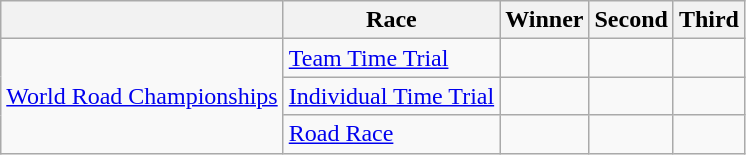<table class="wikitable sortable">
<tr>
<th></th>
<th>Race</th>
<th>Winner</th>
<th>Second</th>
<th>Third</th>
</tr>
<tr>
<td rowspan=4><a href='#'>World Road Championships</a></td>
<td rowspan=1><a href='#'>Team Time Trial</a></td>
<td></td>
<td></td>
<td></td>
</tr>
<tr>
<td><a href='#'>Individual Time Trial</a></td>
<td></td>
<td></td>
<td></td>
</tr>
<tr>
<td><a href='#'>Road Race</a></td>
<td></td>
<td></td>
<td></td>
</tr>
</table>
